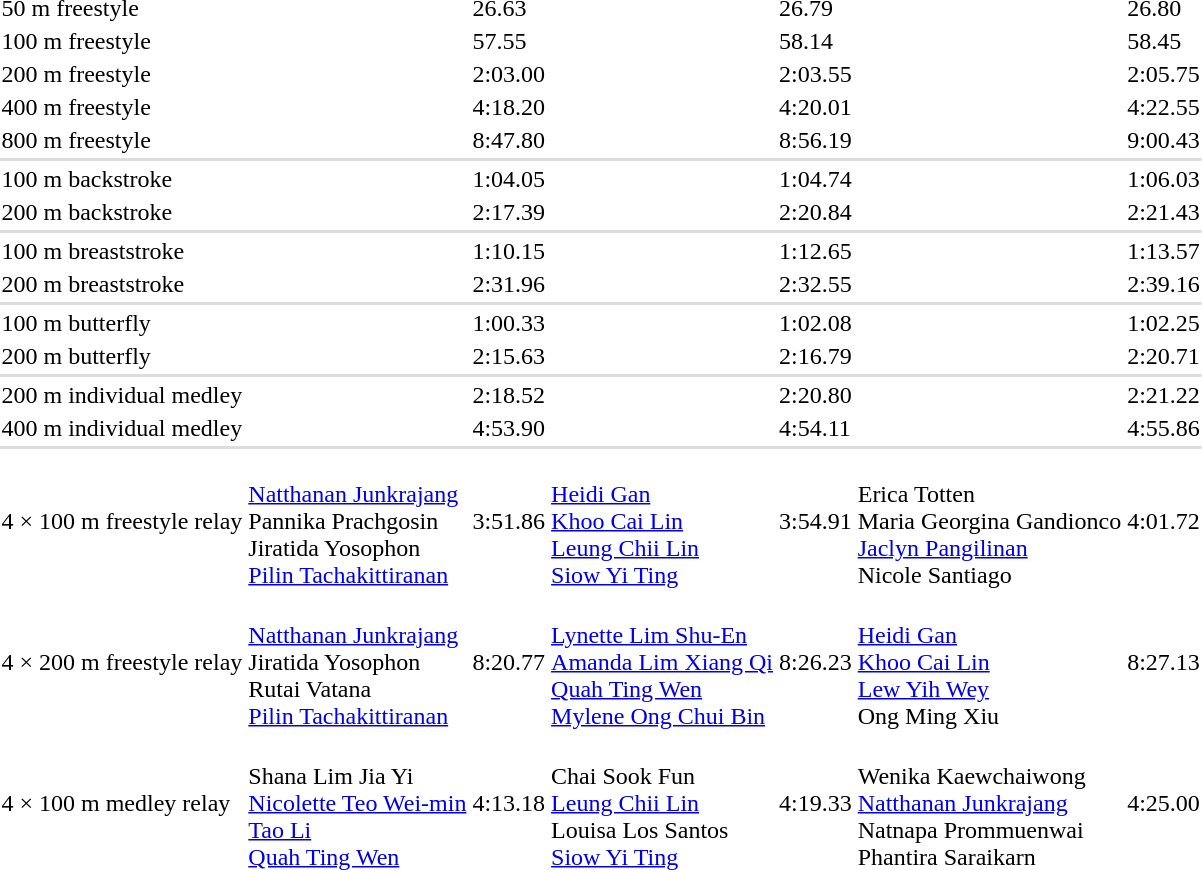<table>
<tr>
<td>50 m freestyle</td>
<td></td>
<td>26.63</td>
<td></td>
<td>26.79</td>
<td></td>
<td>26.80</td>
</tr>
<tr>
<td>100 m freestyle</td>
<td></td>
<td>57.55</td>
<td></td>
<td>58.14</td>
<td></td>
<td>58.45</td>
</tr>
<tr>
<td>200 m freestyle</td>
<td></td>
<td>2:03.00</td>
<td></td>
<td>2:03.55</td>
<td></td>
<td>2:05.75</td>
</tr>
<tr>
<td>400 m freestyle</td>
<td></td>
<td>4:18.20</td>
<td></td>
<td>4:20.01</td>
<td></td>
<td>4:22.55</td>
</tr>
<tr>
<td>800 m freestyle</td>
<td></td>
<td>8:47.80</td>
<td></td>
<td>8:56.19</td>
<td></td>
<td>9:00.43</td>
</tr>
<tr bgcolor=#DDDDDD>
<td colspan=7></td>
</tr>
<tr>
<td>100 m backstroke</td>
<td></td>
<td>1:04.05</td>
<td></td>
<td>1:04.74</td>
<td></td>
<td>1:06.03</td>
</tr>
<tr>
<td>200 m backstroke</td>
<td></td>
<td>2:17.39</td>
<td></td>
<td>2:20.84</td>
<td></td>
<td>2:21.43</td>
</tr>
<tr bgcolor=#DDDDDD>
<td colspan=7></td>
</tr>
<tr>
<td>100 m breaststroke</td>
<td></td>
<td>1:10.15</td>
<td></td>
<td>1:12.65</td>
<td></td>
<td>1:13.57</td>
</tr>
<tr>
<td>200 m breaststroke</td>
<td></td>
<td>2:31.96</td>
<td></td>
<td>2:32.55</td>
<td></td>
<td>2:39.16</td>
</tr>
<tr bgcolor=#DDDDDD>
<td colspan=7></td>
</tr>
<tr>
<td>100 m butterfly</td>
<td></td>
<td>1:00.33</td>
<td></td>
<td>1:02.08</td>
<td></td>
<td>1:02.25</td>
</tr>
<tr>
<td>200 m butterfly</td>
<td></td>
<td>2:15.63</td>
<td></td>
<td>2:16.79</td>
<td></td>
<td>2:20.71</td>
</tr>
<tr bgcolor=#DDDDDD>
<td colspan=7></td>
</tr>
<tr>
<td>200 m individual medley</td>
<td></td>
<td>2:18.52</td>
<td></td>
<td>2:20.80</td>
<td></td>
<td>2:21.22</td>
</tr>
<tr>
<td>400 m individual medley</td>
<td></td>
<td>4:53.90</td>
<td></td>
<td>4:54.11</td>
<td></td>
<td>4:55.86</td>
</tr>
<tr bgcolor=#DDDDDD>
<td colspan=7></td>
</tr>
<tr>
<td>4 × 100 m freestyle relay</td>
<td><br> <a href='#'>Natthanan Junkrajang</a> <br> Pannika Prachgosin <br> Jiratida Yosophon <br> <a href='#'>Pilin Tachakittiranan</a></td>
<td>3:51.86</td>
<td><br> <a href='#'>Heidi Gan</a> <br> <a href='#'>Khoo Cai Lin</a> <br> <a href='#'>Leung Chii Lin</a> <br> <a href='#'>Siow Yi Ting</a></td>
<td>3:54.91</td>
<td> <br> Erica Totten <br> Maria Georgina Gandionco <br> <a href='#'>Jaclyn Pangilinan</a> <br> Nicole Santiago</td>
<td>4:01.72</td>
</tr>
<tr>
<td>4 × 200 m freestyle relay</td>
<td> <br> <a href='#'>Natthanan Junkrajang</a> <br> Jiratida Yosophon <br> Rutai Vatana <br> <a href='#'>Pilin Tachakittiranan</a><br></td>
<td>8:20.77</td>
<td> <br> <a href='#'>Lynette Lim Shu-En</a> <br> <a href='#'>Amanda Lim Xiang Qi</a> <br> <a href='#'>Quah Ting Wen</a> <br> <a href='#'>Mylene Ong Chui Bin</a></td>
<td>8:26.23</td>
<td><br> <a href='#'>Heidi Gan</a> <br> <a href='#'>Khoo Cai Lin</a> <br> <a href='#'>Lew Yih Wey</a> <br> Ong Ming Xiu</td>
<td>8:27.13</td>
</tr>
<tr>
<td>4 × 100 m medley relay</td>
<td><br> Shana Lim Jia Yi <br> <a href='#'>Nicolette Teo Wei-min</a> <br> <a href='#'>Tao Li</a> <br> <a href='#'>Quah Ting Wen</a></td>
<td>4:13.18</td>
<td> <br> Chai Sook Fun <br> <a href='#'>Leung Chii Lin</a> <br> Louisa Los Santos <br> <a href='#'>Siow Yi Ting</a></td>
<td>4:19.33</td>
<td><br> Wenika Kaewchaiwong <br> <a href='#'>Natthanan Junkrajang</a> <br> Natnapa Prommuenwai <br> Phantira Saraikarn</td>
<td>4:25.00</td>
</tr>
</table>
